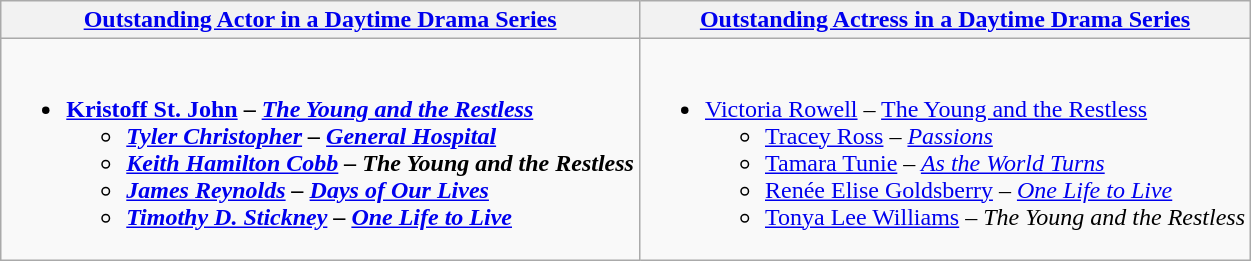<table class="wikitable" style="width=72%">
<tr>
<th><strong><a href='#'>Outstanding Actor in a Daytime Drama Series</a></strong></th>
<th><strong><a href='#'>Outstanding Actress in a Daytime Drama Series</a></strong></th>
</tr>
<tr>
<td valign="top"><br><ul><li><strong><a href='#'>Kristoff St. John</a> – <em><a href='#'>The Young and the Restless</a><strong><em><ul><li><a href='#'>Tyler Christopher</a> </em>– <a href='#'>General Hospital</a><em></li><li><a href='#'>Keith Hamilton Cobb</a> </em>– The Young and the Restless<em></li><li><a href='#'>James Reynolds</a> </em>– <a href='#'>Days of Our Lives</a><em></li><li><a href='#'>Timothy D. Stickney</a> – </em><a href='#'>One Life to Live</a><em></li></ul></li></ul></td>
<td valign="top"><br><ul><li></strong><a href='#'>Victoria Rowell</a> – </em><a href='#'>The Young and the Restless</a></em></strong><ul><li><a href='#'>Tracey Ross</a> <em>– <a href='#'>Passions</a> </em></li><li><a href='#'>Tamara Tunie</a> <em>– <a href='#'>As the World Turns</a> </em></li><li><a href='#'>Renée Elise Goldsberry</a> <em>– <a href='#'>One Life to Live</a></em></li><li><a href='#'>Tonya Lee Williams</a> <em>– The Young and the Restless</em></li></ul></li></ul></td>
</tr>
</table>
